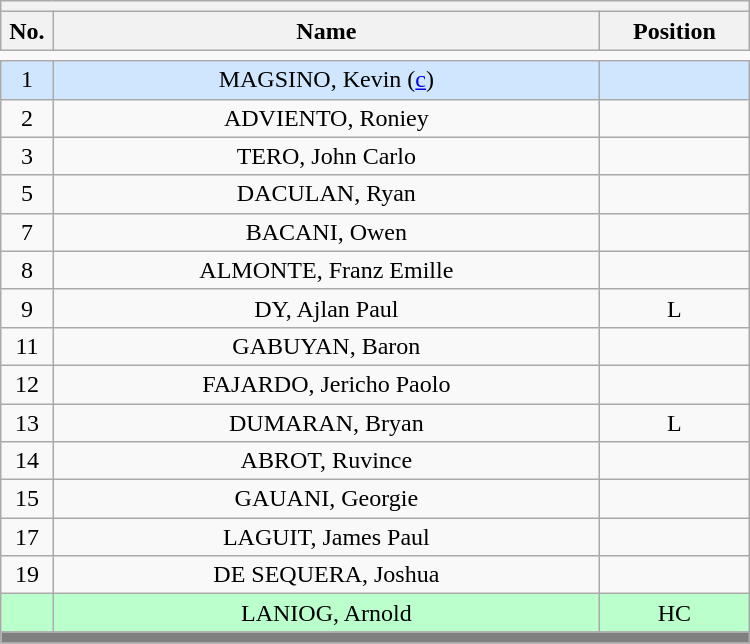<table class='wikitable mw-collapsible mw-collapsed' style="text-align: center; width: 500px; border: none">
<tr>
<th style='text-align: left;' colspan=3></th>
</tr>
<tr>
<th style='width: 7%;'>No.</th>
<th>Name</th>
<th style='width: 20%;'>Position</th>
</tr>
<tr>
<td style='border: none;'></td>
</tr>
<tr bgcolor=#D0E6FF>
<td>1</td>
<td>MAGSINO, Kevin (<a href='#'>c</a>)</td>
<td></td>
</tr>
<tr>
<td>2</td>
<td>ADVIENTO, Roniey</td>
<td></td>
</tr>
<tr>
<td>3</td>
<td>TERO, John Carlo</td>
<td></td>
</tr>
<tr>
<td>5</td>
<td>DACULAN, Ryan</td>
<td></td>
</tr>
<tr>
<td>7</td>
<td>BACANI, Owen</td>
<td></td>
</tr>
<tr>
<td>8</td>
<td>ALMONTE, Franz Emille</td>
<td></td>
</tr>
<tr>
<td>9</td>
<td>DY, Ajlan Paul</td>
<td>L</td>
</tr>
<tr>
<td>11</td>
<td>GABUYAN, Baron</td>
<td></td>
</tr>
<tr>
<td>12</td>
<td>FAJARDO, Jericho Paolo</td>
<td></td>
</tr>
<tr>
<td>13</td>
<td>DUMARAN, Bryan</td>
<td>L</td>
</tr>
<tr>
<td>14</td>
<td>ABROT, Ruvince</td>
<td></td>
</tr>
<tr>
<td>15</td>
<td>GAUANI, Georgie</td>
<td></td>
</tr>
<tr>
<td>17</td>
<td>LAGUIT, James Paul</td>
<td></td>
</tr>
<tr>
<td>19</td>
<td>DE SEQUERA, Joshua</td>
<td></td>
</tr>
<tr bgcolor=#BBFFCC>
<td></td>
<td>LANIOG, Arnold</td>
<td>HC</td>
</tr>
<tr>
<th style='background: grey;' colspan=3></th>
</tr>
</table>
